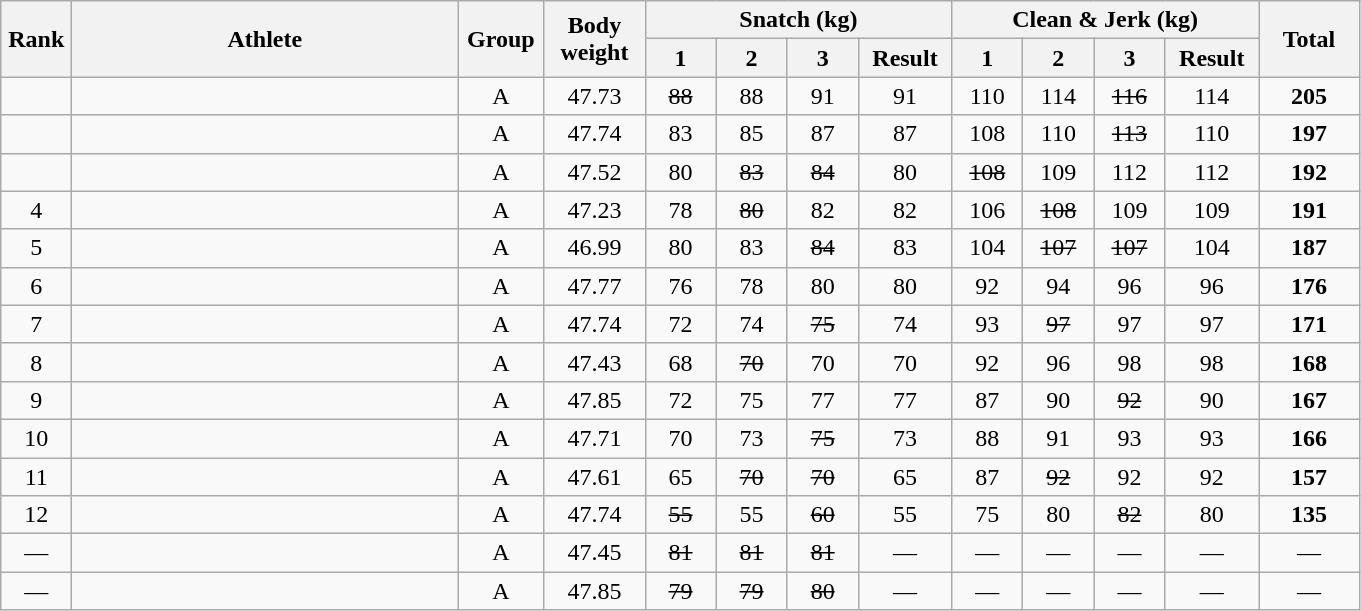<table class = "wikitable" style="text-align:center;">
<tr>
<th rowspan=2 width=40>Rank</th>
<th rowspan=2 width=250>Athlete</th>
<th rowspan=2 width=50>Group</th>
<th rowspan=2 width=60>Body weight</th>
<th colspan=4>Snatch (kg)</th>
<th colspan=4>Clean & Jerk (kg)</th>
<th rowspan=2 width=60>Total</th>
</tr>
<tr>
<th width=40>1</th>
<th width=40>2</th>
<th width=40>3</th>
<th width=55>Result</th>
<th width=40>1</th>
<th width=40>2</th>
<th width=40>3</th>
<th width=55>Result</th>
</tr>
<tr>
<td></td>
<td align=left></td>
<td>A</td>
<td>47.73</td>
<td><s>88</s></td>
<td>88</td>
<td>91</td>
<td>91</td>
<td>110</td>
<td>114</td>
<td><s>116</s></td>
<td>114</td>
<td><strong>205</strong></td>
</tr>
<tr>
<td></td>
<td align=left></td>
<td>A</td>
<td>47.74</td>
<td>83</td>
<td>85</td>
<td>87</td>
<td>87</td>
<td>108</td>
<td>110</td>
<td><s>113</s></td>
<td>110</td>
<td><strong>197</strong></td>
</tr>
<tr>
<td></td>
<td align=left></td>
<td>A</td>
<td>47.52</td>
<td>80</td>
<td><s>83</s></td>
<td><s>84</s></td>
<td>80</td>
<td><s>108</s></td>
<td>109</td>
<td>112</td>
<td>112</td>
<td><strong>192</strong></td>
</tr>
<tr>
<td>4</td>
<td align=left></td>
<td>A</td>
<td>47.23</td>
<td>78</td>
<td><s>80</s></td>
<td>82</td>
<td>82</td>
<td>106</td>
<td><s>108</s></td>
<td>109</td>
<td>109</td>
<td><strong>191</strong></td>
</tr>
<tr>
<td>5</td>
<td align=left></td>
<td>A</td>
<td>46.99</td>
<td>80</td>
<td>83</td>
<td><s>84</s></td>
<td>83</td>
<td>104</td>
<td><s>107</s></td>
<td><s>107</s></td>
<td>104</td>
<td><strong>187</strong></td>
</tr>
<tr>
<td>6</td>
<td align=left></td>
<td>A</td>
<td>47.77</td>
<td>76</td>
<td>78</td>
<td>80</td>
<td>80</td>
<td>92</td>
<td>94</td>
<td>96</td>
<td>96</td>
<td><strong>176</strong></td>
</tr>
<tr>
<td>7</td>
<td align=left></td>
<td>A</td>
<td>47.74</td>
<td>72</td>
<td>74</td>
<td><s>75</s></td>
<td>74</td>
<td>93</td>
<td><s>97</s></td>
<td>97</td>
<td>97</td>
<td><strong>171</strong></td>
</tr>
<tr>
<td>8</td>
<td align=left></td>
<td>A</td>
<td>47.43</td>
<td>68</td>
<td><s>70</s></td>
<td>70</td>
<td>70</td>
<td>92</td>
<td>96</td>
<td>98</td>
<td>98</td>
<td><strong>168</strong></td>
</tr>
<tr>
<td>9</td>
<td align=left></td>
<td>A</td>
<td>47.85</td>
<td>72</td>
<td>75</td>
<td>77</td>
<td>77</td>
<td>87</td>
<td>90</td>
<td><s>92</s></td>
<td>90</td>
<td><strong>167</strong></td>
</tr>
<tr>
<td>10</td>
<td align=left></td>
<td>A</td>
<td>47.71</td>
<td>70</td>
<td>73</td>
<td><s>75</s></td>
<td>73</td>
<td>88</td>
<td>91</td>
<td>93</td>
<td>93</td>
<td><strong>166</strong></td>
</tr>
<tr>
<td>11</td>
<td align=left></td>
<td>A</td>
<td>47.61</td>
<td>65</td>
<td><s>70</s></td>
<td><s>70</s></td>
<td>65</td>
<td>87</td>
<td><s>92</s></td>
<td>92</td>
<td>92</td>
<td><strong>157</strong></td>
</tr>
<tr>
<td>12</td>
<td align=left></td>
<td>A</td>
<td>47.74</td>
<td><s>55</s></td>
<td>55</td>
<td><s>60</s></td>
<td>55</td>
<td>75</td>
<td>80</td>
<td><s>82</s></td>
<td>80</td>
<td><strong>135</strong></td>
</tr>
<tr>
<td>—</td>
<td align=left></td>
<td>A</td>
<td>47.45</td>
<td><s>81</s></td>
<td><s>81</s></td>
<td><s>81</s></td>
<td>—</td>
<td>—</td>
<td>—</td>
<td>—</td>
<td>—</td>
<td>—</td>
</tr>
<tr>
<td>—</td>
<td align=left></td>
<td>A</td>
<td>47.85</td>
<td><s>79</s></td>
<td><s>79</s></td>
<td><s>80</s></td>
<td>—</td>
<td>—</td>
<td>—</td>
<td>—</td>
<td>—</td>
<td>—</td>
</tr>
</table>
